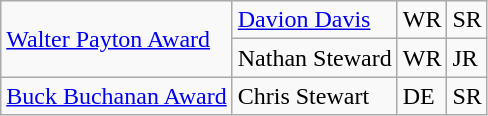<table class="wikitable">
<tr>
<td rowspan=2><a href='#'>Walter Payton Award</a></td>
<td><a href='#'>Davion Davis</a></td>
<td>WR</td>
<td>SR</td>
</tr>
<tr>
<td>Nathan Steward</td>
<td>WR</td>
<td>JR</td>
</tr>
<tr>
<td><a href='#'>Buck Buchanan Award</a></td>
<td>Chris Stewart</td>
<td>DE</td>
<td>SR</td>
</tr>
</table>
